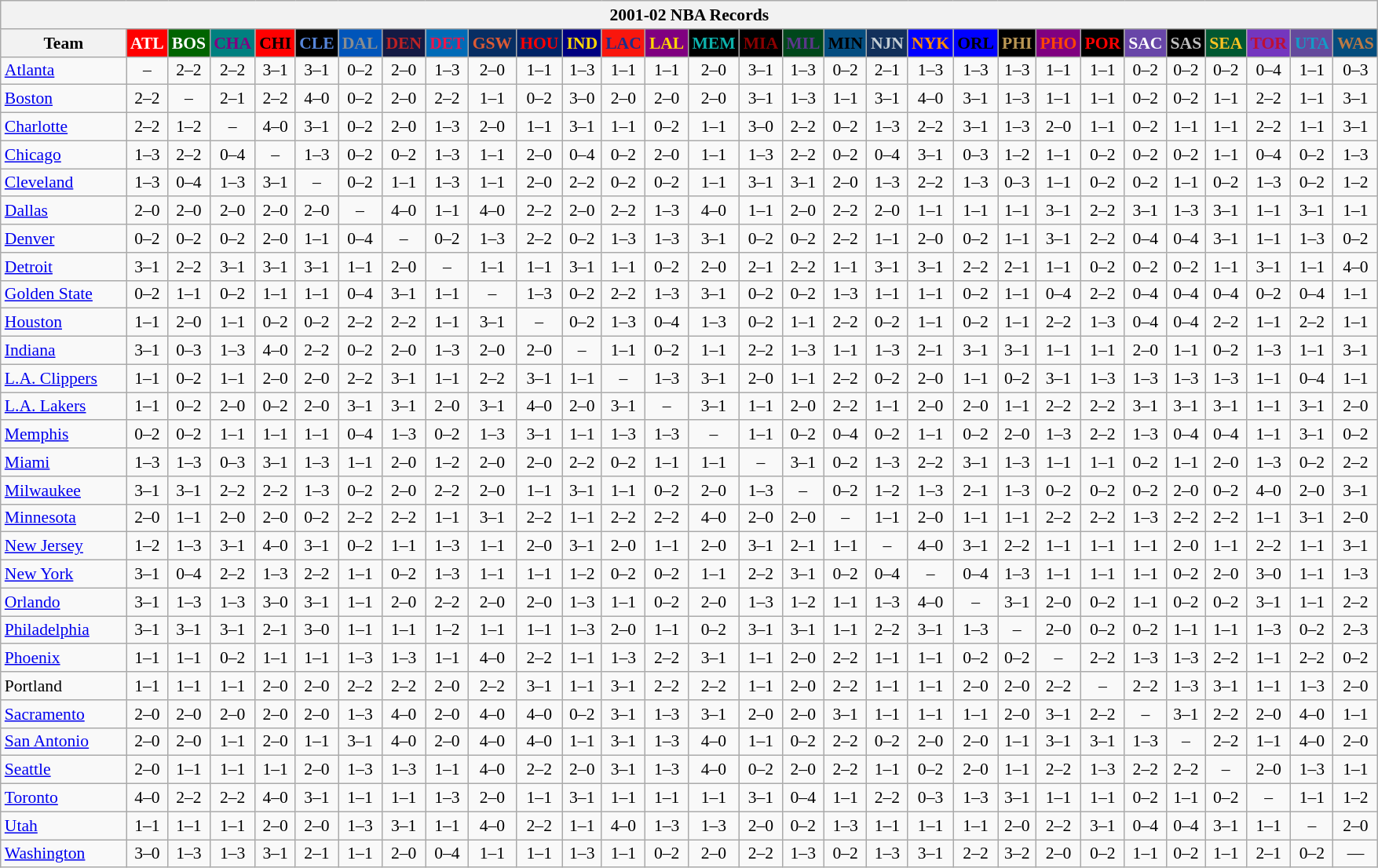<table class="wikitable" style="font-size:90%; text-align:center;">
<tr>
<th colspan=30>2001-02 NBA Records</th>
</tr>
<tr>
<th width=100>Team</th>
<th style="background:#FF0000;color:#FFFFFF;width=35">ATL</th>
<th style="background:#006400;color:#FFFFFF;width=35">BOS</th>
<th style="background:#008080;color:#800080;width=35">CHA</th>
<th style="background:#FF0000;color:#000000;width=35">CHI</th>
<th style="background:#000000;color:#5787DC;width=35">CLE</th>
<th style="background:#0055BA;color:#898D8F;width=35">DAL</th>
<th style="background:#141A44;color:#BC2224;width=35">DEN</th>
<th style="background:#006BB7;color:#ED164B;width=35">DET</th>
<th style="background:#072E63;color:#DC5A34;width=35">GSW</th>
<th style="background:#002366;color:#FF0000;width=35">HOU</th>
<th style="background:#000080;color:#FFD700;width=35">IND</th>
<th style="background:#F9160D;color:#1A2E8B;width=35">LAC</th>
<th style="background:#800080;color:#FFD700;width=35">LAL</th>
<th style="background:#000000;color:#0CB2AC;width=35">MEM</th>
<th style="background:#000000;color:#8B0000;width=35">MIA</th>
<th style="background:#00471B;color:#5C378A;width=35">MIL</th>
<th style="background:#044D80;color:#000000;width=35">MIN</th>
<th style="background:#12305B;color:#C4CED4;width=35">NJN</th>
<th style="background:#0000FF;color:#FF8C00;width=35">NYK</th>
<th style="background:#0000FF;color:#000000;width=35">ORL</th>
<th style="background:#000000;color:#BB9754;width=35">PHI</th>
<th style="background:#800080;color:#FF4500;width=35">PHO</th>
<th style="background:#000000;color:#FF0000;width=35">POR</th>
<th style="background:#6846A8;color:#FFFFFF;width=35">SAC</th>
<th style="background:#000000;color:#C0C0C0;width=35">SAS</th>
<th style="background:#005831;color:#FFC322;width=35">SEA</th>
<th style="background:#7436BF;color:#BE0F34;width=35">TOR</th>
<th style="background:#644A9C;color:#149BC7;width=35">UTA</th>
<th style="background:#044D7D;color:#BC7A44;width=35">WAS</th>
</tr>
<tr>
<td style="text-align:left;"><a href='#'>Atlanta</a></td>
<td>–</td>
<td>2–2</td>
<td>2–2</td>
<td>3–1</td>
<td>3–1</td>
<td>0–2</td>
<td>2–0</td>
<td>1–3</td>
<td>2–0</td>
<td>1–1</td>
<td>1–3</td>
<td>1–1</td>
<td>1–1</td>
<td>2–0</td>
<td>3–1</td>
<td>1–3</td>
<td>0–2</td>
<td>2–1</td>
<td>1–3</td>
<td>1–3</td>
<td>1–3</td>
<td>1–1</td>
<td>1–1</td>
<td>0–2</td>
<td>0–2</td>
<td>0–2</td>
<td>0–4</td>
<td>1–1</td>
<td>0–3</td>
</tr>
<tr>
<td style="text-align:left;"><a href='#'>Boston</a></td>
<td>2–2</td>
<td>–</td>
<td>2–1</td>
<td>2–2</td>
<td>4–0</td>
<td>0–2</td>
<td>2–0</td>
<td>2–2</td>
<td>1–1</td>
<td>0–2</td>
<td>3–0</td>
<td>2–0</td>
<td>2–0</td>
<td>2–0</td>
<td>3–1</td>
<td>1–3</td>
<td>1–1</td>
<td>3–1</td>
<td>4–0</td>
<td>3–1</td>
<td>1–3</td>
<td>1–1</td>
<td>1–1</td>
<td>0–2</td>
<td>0–2</td>
<td>1–1</td>
<td>2–2</td>
<td>1–1</td>
<td>3–1</td>
</tr>
<tr>
<td style="text-align:left;"><a href='#'>Charlotte</a></td>
<td>2–2</td>
<td>1–2</td>
<td>–</td>
<td>4–0</td>
<td>3–1</td>
<td>0–2</td>
<td>2–0</td>
<td>1–3</td>
<td>2–0</td>
<td>1–1</td>
<td>3–1</td>
<td>1–1</td>
<td>0–2</td>
<td>1–1</td>
<td>3–0</td>
<td>2–2</td>
<td>0–2</td>
<td>1–3</td>
<td>2–2</td>
<td>3–1</td>
<td>1–3</td>
<td>2–0</td>
<td>1–1</td>
<td>0–2</td>
<td>1–1</td>
<td>1–1</td>
<td>2–2</td>
<td>1–1</td>
<td>3–1</td>
</tr>
<tr>
<td style="text-align:left;"><a href='#'>Chicago</a></td>
<td>1–3</td>
<td>2–2</td>
<td>0–4</td>
<td>–</td>
<td>1–3</td>
<td>0–2</td>
<td>0–2</td>
<td>1–3</td>
<td>1–1</td>
<td>2–0</td>
<td>0–4</td>
<td>0–2</td>
<td>2–0</td>
<td>1–1</td>
<td>1–3</td>
<td>2–2</td>
<td>0–2</td>
<td>0–4</td>
<td>3–1</td>
<td>0–3</td>
<td>1–2</td>
<td>1–1</td>
<td>0–2</td>
<td>0–2</td>
<td>0–2</td>
<td>1–1</td>
<td>0–4</td>
<td>0–2</td>
<td>1–3</td>
</tr>
<tr>
<td style="text-align:left;"><a href='#'>Cleveland</a></td>
<td>1–3</td>
<td>0–4</td>
<td>1–3</td>
<td>3–1</td>
<td>–</td>
<td>0–2</td>
<td>1–1</td>
<td>1–3</td>
<td>1–1</td>
<td>2–0</td>
<td>2–2</td>
<td>0–2</td>
<td>0–2</td>
<td>1–1</td>
<td>3–1</td>
<td>3–1</td>
<td>2–0</td>
<td>1–3</td>
<td>2–2</td>
<td>1–3</td>
<td>0–3</td>
<td>1–1</td>
<td>0–2</td>
<td>0–2</td>
<td>1–1</td>
<td>0–2</td>
<td>1–3</td>
<td>0–2</td>
<td>1–2</td>
</tr>
<tr>
<td style="text-align:left;"><a href='#'>Dallas</a></td>
<td>2–0</td>
<td>2–0</td>
<td>2–0</td>
<td>2–0</td>
<td>2–0</td>
<td>–</td>
<td>4–0</td>
<td>1–1</td>
<td>4–0</td>
<td>2–2</td>
<td>2–0</td>
<td>2–2</td>
<td>1–3</td>
<td>4–0</td>
<td>1–1</td>
<td>2–0</td>
<td>2–2</td>
<td>2–0</td>
<td>1–1</td>
<td>1–1</td>
<td>1–1</td>
<td>3–1</td>
<td>2–2</td>
<td>3–1</td>
<td>1–3</td>
<td>3–1</td>
<td>1–1</td>
<td>3–1</td>
<td>1–1</td>
</tr>
<tr>
<td style="text-align:left;"><a href='#'>Denver</a></td>
<td>0–2</td>
<td>0–2</td>
<td>0–2</td>
<td>2–0</td>
<td>1–1</td>
<td>0–4</td>
<td>–</td>
<td>0–2</td>
<td>1–3</td>
<td>2–2</td>
<td>0–2</td>
<td>1–3</td>
<td>1–3</td>
<td>3–1</td>
<td>0–2</td>
<td>0–2</td>
<td>2–2</td>
<td>1–1</td>
<td>2–0</td>
<td>0–2</td>
<td>1–1</td>
<td>3–1</td>
<td>2–2</td>
<td>0–4</td>
<td>0–4</td>
<td>3–1</td>
<td>1–1</td>
<td>1–3</td>
<td>0–2</td>
</tr>
<tr>
<td style="text-align:left;"><a href='#'>Detroit</a></td>
<td>3–1</td>
<td>2–2</td>
<td>3–1</td>
<td>3–1</td>
<td>3–1</td>
<td>1–1</td>
<td>2–0</td>
<td>–</td>
<td>1–1</td>
<td>1–1</td>
<td>3–1</td>
<td>1–1</td>
<td>0–2</td>
<td>2–0</td>
<td>2–1</td>
<td>2–2</td>
<td>1–1</td>
<td>3–1</td>
<td>3–1</td>
<td>2–2</td>
<td>2–1</td>
<td>1–1</td>
<td>0–2</td>
<td>0–2</td>
<td>0–2</td>
<td>1–1</td>
<td>3–1</td>
<td>1–1</td>
<td>4–0</td>
</tr>
<tr>
<td style="text-align:left;"><a href='#'>Golden State</a></td>
<td>0–2</td>
<td>1–1</td>
<td>0–2</td>
<td>1–1</td>
<td>1–1</td>
<td>0–4</td>
<td>3–1</td>
<td>1–1</td>
<td>–</td>
<td>1–3</td>
<td>0–2</td>
<td>2–2</td>
<td>1–3</td>
<td>3–1</td>
<td>0–2</td>
<td>0–2</td>
<td>1–3</td>
<td>1–1</td>
<td>1–1</td>
<td>0–2</td>
<td>1–1</td>
<td>0–4</td>
<td>2–2</td>
<td>0–4</td>
<td>0–4</td>
<td>0–4</td>
<td>0–2</td>
<td>0–4</td>
<td>1–1</td>
</tr>
<tr>
<td style="text-align:left;"><a href='#'>Houston</a></td>
<td>1–1</td>
<td>2–0</td>
<td>1–1</td>
<td>0–2</td>
<td>0–2</td>
<td>2–2</td>
<td>2–2</td>
<td>1–1</td>
<td>3–1</td>
<td>–</td>
<td>0–2</td>
<td>1–3</td>
<td>0–4</td>
<td>1–3</td>
<td>0–2</td>
<td>1–1</td>
<td>2–2</td>
<td>0–2</td>
<td>1–1</td>
<td>0–2</td>
<td>1–1</td>
<td>2–2</td>
<td>1–3</td>
<td>0–4</td>
<td>0–4</td>
<td>2–2</td>
<td>1–1</td>
<td>2–2</td>
<td>1–1</td>
</tr>
<tr>
<td style="text-align:left;"><a href='#'>Indiana</a></td>
<td>3–1</td>
<td>0–3</td>
<td>1–3</td>
<td>4–0</td>
<td>2–2</td>
<td>0–2</td>
<td>2–0</td>
<td>1–3</td>
<td>2–0</td>
<td>2–0</td>
<td>–</td>
<td>1–1</td>
<td>0–2</td>
<td>1–1</td>
<td>2–2</td>
<td>1–3</td>
<td>1–1</td>
<td>1–3</td>
<td>2–1</td>
<td>3–1</td>
<td>3–1</td>
<td>1–1</td>
<td>1–1</td>
<td>2–0</td>
<td>1–1</td>
<td>0–2</td>
<td>1–3</td>
<td>1–1</td>
<td>3–1</td>
</tr>
<tr>
<td style="text-align:left;"><a href='#'>L.A. Clippers</a></td>
<td>1–1</td>
<td>0–2</td>
<td>1–1</td>
<td>2–0</td>
<td>2–0</td>
<td>2–2</td>
<td>3–1</td>
<td>1–1</td>
<td>2–2</td>
<td>3–1</td>
<td>1–1</td>
<td>–</td>
<td>1–3</td>
<td>3–1</td>
<td>2–0</td>
<td>1–1</td>
<td>2–2</td>
<td>0–2</td>
<td>2–0</td>
<td>1–1</td>
<td>0–2</td>
<td>3–1</td>
<td>1–3</td>
<td>1–3</td>
<td>1–3</td>
<td>1–3</td>
<td>1–1</td>
<td>0–4</td>
<td>1–1</td>
</tr>
<tr>
<td style="text-align:left;"><a href='#'>L.A. Lakers</a></td>
<td>1–1</td>
<td>0–2</td>
<td>2–0</td>
<td>0–2</td>
<td>2–0</td>
<td>3–1</td>
<td>3–1</td>
<td>2–0</td>
<td>3–1</td>
<td>4–0</td>
<td>2–0</td>
<td>3–1</td>
<td>–</td>
<td>3–1</td>
<td>1–1</td>
<td>2–0</td>
<td>2–2</td>
<td>1–1</td>
<td>2–0</td>
<td>2–0</td>
<td>1–1</td>
<td>2–2</td>
<td>2–2</td>
<td>3–1</td>
<td>3–1</td>
<td>3–1</td>
<td>1–1</td>
<td>3–1</td>
<td>2–0</td>
</tr>
<tr>
<td style="text-align:left;"><a href='#'>Memphis</a></td>
<td>0–2</td>
<td>0–2</td>
<td>1–1</td>
<td>1–1</td>
<td>1–1</td>
<td>0–4</td>
<td>1–3</td>
<td>0–2</td>
<td>1–3</td>
<td>3–1</td>
<td>1–1</td>
<td>1–3</td>
<td>1–3</td>
<td>–</td>
<td>1–1</td>
<td>0–2</td>
<td>0–4</td>
<td>0–2</td>
<td>1–1</td>
<td>0–2</td>
<td>2–0</td>
<td>1–3</td>
<td>2–2</td>
<td>1–3</td>
<td>0–4</td>
<td>0–4</td>
<td>1–1</td>
<td>3–1</td>
<td>0–2</td>
</tr>
<tr>
<td style="text-align:left;"><a href='#'>Miami</a></td>
<td>1–3</td>
<td>1–3</td>
<td>0–3</td>
<td>3–1</td>
<td>1–3</td>
<td>1–1</td>
<td>2–0</td>
<td>1–2</td>
<td>2–0</td>
<td>2–0</td>
<td>2–2</td>
<td>0–2</td>
<td>1–1</td>
<td>1–1</td>
<td>–</td>
<td>3–1</td>
<td>0–2</td>
<td>1–3</td>
<td>2–2</td>
<td>3–1</td>
<td>1–3</td>
<td>1–1</td>
<td>1–1</td>
<td>0–2</td>
<td>1–1</td>
<td>2–0</td>
<td>1–3</td>
<td>0–2</td>
<td>2–2</td>
</tr>
<tr>
<td style="text-align:left;"><a href='#'>Milwaukee</a></td>
<td>3–1</td>
<td>3–1</td>
<td>2–2</td>
<td>2–2</td>
<td>1–3</td>
<td>0–2</td>
<td>2–0</td>
<td>2–2</td>
<td>2–0</td>
<td>1–1</td>
<td>3–1</td>
<td>1–1</td>
<td>0–2</td>
<td>2–0</td>
<td>1–3</td>
<td>–</td>
<td>0–2</td>
<td>1–2</td>
<td>1–3</td>
<td>2–1</td>
<td>1–3</td>
<td>0–2</td>
<td>0–2</td>
<td>0–2</td>
<td>2–0</td>
<td>0–2</td>
<td>4–0</td>
<td>2–0</td>
<td>3–1</td>
</tr>
<tr>
<td style="text-align:left;"><a href='#'>Minnesota</a></td>
<td>2–0</td>
<td>1–1</td>
<td>2–0</td>
<td>2–0</td>
<td>0–2</td>
<td>2–2</td>
<td>2–2</td>
<td>1–1</td>
<td>3–1</td>
<td>2–2</td>
<td>1–1</td>
<td>2–2</td>
<td>2–2</td>
<td>4–0</td>
<td>2–0</td>
<td>2–0</td>
<td>–</td>
<td>1–1</td>
<td>2–0</td>
<td>1–1</td>
<td>1–1</td>
<td>2–2</td>
<td>2–2</td>
<td>1–3</td>
<td>2–2</td>
<td>2–2</td>
<td>1–1</td>
<td>3–1</td>
<td>2–0</td>
</tr>
<tr>
<td style="text-align:left;"><a href='#'>New Jersey</a></td>
<td>1–2</td>
<td>1–3</td>
<td>3–1</td>
<td>4–0</td>
<td>3–1</td>
<td>0–2</td>
<td>1–1</td>
<td>1–3</td>
<td>1–1</td>
<td>2–0</td>
<td>3–1</td>
<td>2–0</td>
<td>1–1</td>
<td>2–0</td>
<td>3–1</td>
<td>2–1</td>
<td>1–1</td>
<td>–</td>
<td>4–0</td>
<td>3–1</td>
<td>2–2</td>
<td>1–1</td>
<td>1–1</td>
<td>1–1</td>
<td>2–0</td>
<td>1–1</td>
<td>2–2</td>
<td>1–1</td>
<td>3–1</td>
</tr>
<tr>
<td style="text-align:left;"><a href='#'>New York</a></td>
<td>3–1</td>
<td>0–4</td>
<td>2–2</td>
<td>1–3</td>
<td>2–2</td>
<td>1–1</td>
<td>0–2</td>
<td>1–3</td>
<td>1–1</td>
<td>1–1</td>
<td>1–2</td>
<td>0–2</td>
<td>0–2</td>
<td>1–1</td>
<td>2–2</td>
<td>3–1</td>
<td>0–2</td>
<td>0–4</td>
<td>–</td>
<td>0–4</td>
<td>1–3</td>
<td>1–1</td>
<td>1–1</td>
<td>1–1</td>
<td>0–2</td>
<td>2–0</td>
<td>3–0</td>
<td>1–1</td>
<td>1–3</td>
</tr>
<tr>
<td style="text-align:left;"><a href='#'>Orlando</a></td>
<td>3–1</td>
<td>1–3</td>
<td>1–3</td>
<td>3–0</td>
<td>3–1</td>
<td>1–1</td>
<td>2–0</td>
<td>2–2</td>
<td>2–0</td>
<td>2–0</td>
<td>1–3</td>
<td>1–1</td>
<td>0–2</td>
<td>2–0</td>
<td>1–3</td>
<td>1–2</td>
<td>1–1</td>
<td>1–3</td>
<td>4–0</td>
<td>–</td>
<td>3–1</td>
<td>2–0</td>
<td>0–2</td>
<td>1–1</td>
<td>0–2</td>
<td>0–2</td>
<td>3–1</td>
<td>1–1</td>
<td>2–2</td>
</tr>
<tr>
<td style="text-align:left;"><a href='#'>Philadelphia</a></td>
<td>3–1</td>
<td>3–1</td>
<td>3–1</td>
<td>2–1</td>
<td>3–0</td>
<td>1–1</td>
<td>1–1</td>
<td>1–2</td>
<td>1–1</td>
<td>1–1</td>
<td>1–3</td>
<td>2–0</td>
<td>1–1</td>
<td>0–2</td>
<td>3–1</td>
<td>3–1</td>
<td>1–1</td>
<td>2–2</td>
<td>3–1</td>
<td>1–3</td>
<td>–</td>
<td>2–0</td>
<td>0–2</td>
<td>0–2</td>
<td>1–1</td>
<td>1–1</td>
<td>1–3</td>
<td>0–2</td>
<td>2–3</td>
</tr>
<tr>
<td style="text-align:left;"><a href='#'>Phoenix</a></td>
<td>1–1</td>
<td>1–1</td>
<td>0–2</td>
<td>1–1</td>
<td>1–1</td>
<td>1–3</td>
<td>1–3</td>
<td>1–1</td>
<td>4–0</td>
<td>2–2</td>
<td>1–1</td>
<td>1–3</td>
<td>2–2</td>
<td>3–1</td>
<td>1–1</td>
<td>2–0</td>
<td>2–2</td>
<td>1–1</td>
<td>1–1</td>
<td>0–2</td>
<td>0–2</td>
<td>–</td>
<td>2–2</td>
<td>1–3</td>
<td>1–3</td>
<td>2–2</td>
<td>1–1</td>
<td>2–2</td>
<td>0–2</td>
</tr>
<tr>
<td style="text-align:left;">Portland</td>
<td>1–1</td>
<td>1–1</td>
<td>1–1</td>
<td>2–0</td>
<td>2–0</td>
<td>2–2</td>
<td>2–2</td>
<td>2–0</td>
<td>2–2</td>
<td>3–1</td>
<td>1–1</td>
<td>3–1</td>
<td>2–2</td>
<td>2–2</td>
<td>1–1</td>
<td>2–0</td>
<td>2–2</td>
<td>1–1</td>
<td>1–1</td>
<td>2–0</td>
<td>2–0</td>
<td>2–2</td>
<td>–</td>
<td>2–2</td>
<td>1–3</td>
<td>3–1</td>
<td>1–1</td>
<td>1–3</td>
<td>2–0</td>
</tr>
<tr>
<td style="text-align:left;"><a href='#'>Sacramento</a></td>
<td>2–0</td>
<td>2–0</td>
<td>2–0</td>
<td>2–0</td>
<td>2–0</td>
<td>1–3</td>
<td>4–0</td>
<td>2–0</td>
<td>4–0</td>
<td>4–0</td>
<td>0–2</td>
<td>3–1</td>
<td>1–3</td>
<td>3–1</td>
<td>2–0</td>
<td>2–0</td>
<td>3–1</td>
<td>1–1</td>
<td>1–1</td>
<td>1–1</td>
<td>2–0</td>
<td>3–1</td>
<td>2–2</td>
<td>–</td>
<td>3–1</td>
<td>2–2</td>
<td>2–0</td>
<td>4–0</td>
<td>1–1</td>
</tr>
<tr>
<td style="text-align:left;"><a href='#'>San Antonio</a></td>
<td>2–0</td>
<td>2–0</td>
<td>1–1</td>
<td>2–0</td>
<td>1–1</td>
<td>3–1</td>
<td>4–0</td>
<td>2–0</td>
<td>4–0</td>
<td>4–0</td>
<td>1–1</td>
<td>3–1</td>
<td>1–3</td>
<td>4–0</td>
<td>1–1</td>
<td>0–2</td>
<td>2–2</td>
<td>0–2</td>
<td>2–0</td>
<td>2–0</td>
<td>1–1</td>
<td>3–1</td>
<td>3–1</td>
<td>1–3</td>
<td>–</td>
<td>2–2</td>
<td>1–1</td>
<td>4–0</td>
<td>2–0</td>
</tr>
<tr>
<td style="text-align:left;"><a href='#'>Seattle</a></td>
<td>2–0</td>
<td>1–1</td>
<td>1–1</td>
<td>1–1</td>
<td>2–0</td>
<td>1–3</td>
<td>1–3</td>
<td>1–1</td>
<td>4–0</td>
<td>2–2</td>
<td>2–0</td>
<td>3–1</td>
<td>1–3</td>
<td>4–0</td>
<td>0–2</td>
<td>2–0</td>
<td>2–2</td>
<td>1–1</td>
<td>0–2</td>
<td>2–0</td>
<td>1–1</td>
<td>2–2</td>
<td>1–3</td>
<td>2–2</td>
<td>2–2</td>
<td>–</td>
<td>2–0</td>
<td>1–3</td>
<td>1–1</td>
</tr>
<tr>
<td style="text-align:left;"><a href='#'>Toronto</a></td>
<td>4–0</td>
<td>2–2</td>
<td>2–2</td>
<td>4–0</td>
<td>3–1</td>
<td>1–1</td>
<td>1–1</td>
<td>1–3</td>
<td>2–0</td>
<td>1–1</td>
<td>3–1</td>
<td>1–1</td>
<td>1–1</td>
<td>1–1</td>
<td>3–1</td>
<td>0–4</td>
<td>1–1</td>
<td>2–2</td>
<td>0–3</td>
<td>1–3</td>
<td>3–1</td>
<td>1–1</td>
<td>1–1</td>
<td>0–2</td>
<td>1–1</td>
<td>0–2</td>
<td>–</td>
<td>1–1</td>
<td>1–2</td>
</tr>
<tr>
<td style="text-align:left;"><a href='#'>Utah</a></td>
<td>1–1</td>
<td>1–1</td>
<td>1–1</td>
<td>2–0</td>
<td>2–0</td>
<td>1–3</td>
<td>3–1</td>
<td>1–1</td>
<td>4–0</td>
<td>2–2</td>
<td>1–1</td>
<td>4–0</td>
<td>1–3</td>
<td>1–3</td>
<td>2–0</td>
<td>0–2</td>
<td>1–3</td>
<td>1–1</td>
<td>1–1</td>
<td>1–1</td>
<td>2–0</td>
<td>2–2</td>
<td>3–1</td>
<td>0–4</td>
<td>0–4</td>
<td>3–1</td>
<td>1–1</td>
<td>–</td>
<td>2–0</td>
</tr>
<tr>
<td style="text-align:left;"><a href='#'>Washington</a></td>
<td>3–0</td>
<td>1–3</td>
<td>1–3</td>
<td>3–1</td>
<td>2–1</td>
<td>1–1</td>
<td>2–0</td>
<td>0–4</td>
<td>1–1</td>
<td>1–1</td>
<td>1–3</td>
<td>1–1</td>
<td>0–2</td>
<td>2–0</td>
<td>2–2</td>
<td>1–3</td>
<td>0–2</td>
<td>1–3</td>
<td>3–1</td>
<td>2–2</td>
<td>3–2</td>
<td>2–0</td>
<td>0–2</td>
<td>1–1</td>
<td>0–2</td>
<td>1–1</td>
<td>2–1</td>
<td>0–2</td>
<td>—</td>
</tr>
</table>
